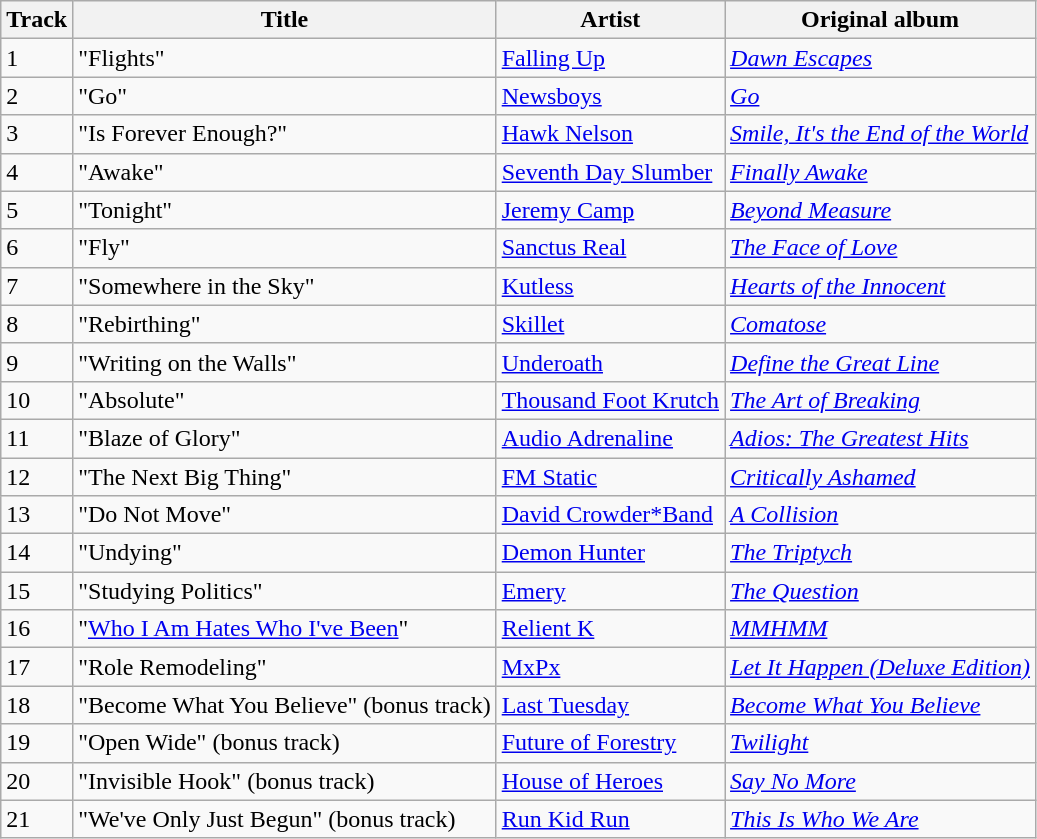<table class="wikitable">
<tr>
<th>Track</th>
<th>Title</th>
<th>Artist</th>
<th>Original album</th>
</tr>
<tr style="text-align:left; vertical-align:top;">
<td>1</td>
<td>"Flights"</td>
<td><a href='#'>Falling Up</a></td>
<td><em><a href='#'>Dawn Escapes</a></em></td>
</tr>
<tr>
<td>2</td>
<td>"Go"</td>
<td><a href='#'>Newsboys</a></td>
<td><em><a href='#'>Go</a></em></td>
</tr>
<tr style="text-align:left; vertical-align:top;">
<td>3</td>
<td>"Is Forever Enough?"</td>
<td><a href='#'>Hawk Nelson</a></td>
<td><em><a href='#'>Smile, It's the End of the World</a></em></td>
</tr>
<tr style="text-align:left; vertical-align:top;">
<td>4</td>
<td>"Awake"</td>
<td><a href='#'>Seventh Day Slumber</a></td>
<td><em><a href='#'>Finally Awake</a></em></td>
</tr>
<tr style="text-align:left; vertical-align:top;">
<td>5</td>
<td>"Tonight"</td>
<td><a href='#'>Jeremy Camp</a></td>
<td><em><a href='#'>Beyond Measure</a></em></td>
</tr>
<tr style="text-align:left; vertical-align:top;">
<td>6</td>
<td>"Fly"</td>
<td><a href='#'>Sanctus Real</a></td>
<td><em><a href='#'>The Face of Love</a></em></td>
</tr>
<tr style="text-align:left; vertical-align:top;">
<td>7</td>
<td>"Somewhere in the Sky"</td>
<td><a href='#'>Kutless</a></td>
<td><em><a href='#'>Hearts of the Innocent</a></em></td>
</tr>
<tr>
<td>8</td>
<td>"Rebirthing"</td>
<td><a href='#'>Skillet</a></td>
<td><em><a href='#'>Comatose</a></em></td>
</tr>
<tr style="text-align:left; vertical-align:top;">
<td>9</td>
<td>"Writing on the Walls"</td>
<td><a href='#'>Underoath</a></td>
<td><em><a href='#'>Define the Great Line</a></em></td>
</tr>
<tr style="text-align:left; vertical-align:top;">
<td>10</td>
<td>"Absolute"</td>
<td><a href='#'>Thousand Foot Krutch</a></td>
<td><em><a href='#'>The Art of Breaking</a></em></td>
</tr>
<tr style="text-align:left; vertical-align:top;">
<td>11</td>
<td>"Blaze of Glory"</td>
<td><a href='#'>Audio Adrenaline</a></td>
<td><em><a href='#'>Adios: The Greatest Hits</a></em></td>
</tr>
<tr style="text-align:left; vertical-align:top;">
<td>12</td>
<td>"The Next Big Thing"</td>
<td><a href='#'>FM Static</a></td>
<td><em><a href='#'>Critically Ashamed</a></em></td>
</tr>
<tr style="text-align:left; vertical-align:top;">
<td>13</td>
<td>"Do Not Move"</td>
<td><a href='#'>David Crowder*Band</a></td>
<td><em><a href='#'>A Collision</a></em></td>
</tr>
<tr style="text-align:left; vertical-align:top;">
<td>14</td>
<td>"Undying"</td>
<td><a href='#'>Demon Hunter</a></td>
<td><em><a href='#'>The Triptych</a></em></td>
</tr>
<tr style="text-align:left; vertical-align:top;">
<td>15</td>
<td>"Studying Politics"</td>
<td><a href='#'>Emery</a></td>
<td><em><a href='#'>The Question</a></em></td>
</tr>
<tr style="text-align:left; vertical-align:top;">
<td>16</td>
<td>"<a href='#'>Who I Am Hates Who I've Been</a>"</td>
<td><a href='#'>Relient K</a></td>
<td><em><a href='#'>MMHMM</a></em></td>
</tr>
<tr style="text-align:left; vertical-align:top;">
<td>17</td>
<td>"Role Remodeling"</td>
<td><a href='#'>MxPx</a></td>
<td><em><a href='#'>Let It Happen (Deluxe Edition)</a></em></td>
</tr>
<tr style="text-align:left; vertical-align:top;">
<td>18</td>
<td>"Become What You Believe" (bonus track)</td>
<td><a href='#'>Last Tuesday</a></td>
<td><em><a href='#'>Become What You Believe</a></em></td>
</tr>
<tr style="text-align:left; vertical-align:top;">
<td>19</td>
<td>"Open Wide" (bonus track)</td>
<td><a href='#'>Future of Forestry</a></td>
<td><em><a href='#'>Twilight</a></em></td>
</tr>
<tr style="text-align:left; vertical-align:top;">
<td>20</td>
<td>"Invisible Hook" (bonus track)</td>
<td><a href='#'>House of Heroes</a></td>
<td><em><a href='#'>Say No More</a></em></td>
</tr>
<tr style="text-align:left; vertical-align:top;">
<td>21</td>
<td>"We've Only Just Begun" (bonus track)</td>
<td><a href='#'>Run Kid Run</a></td>
<td><em><a href='#'>This Is Who We Are</a></em></td>
</tr>
</table>
